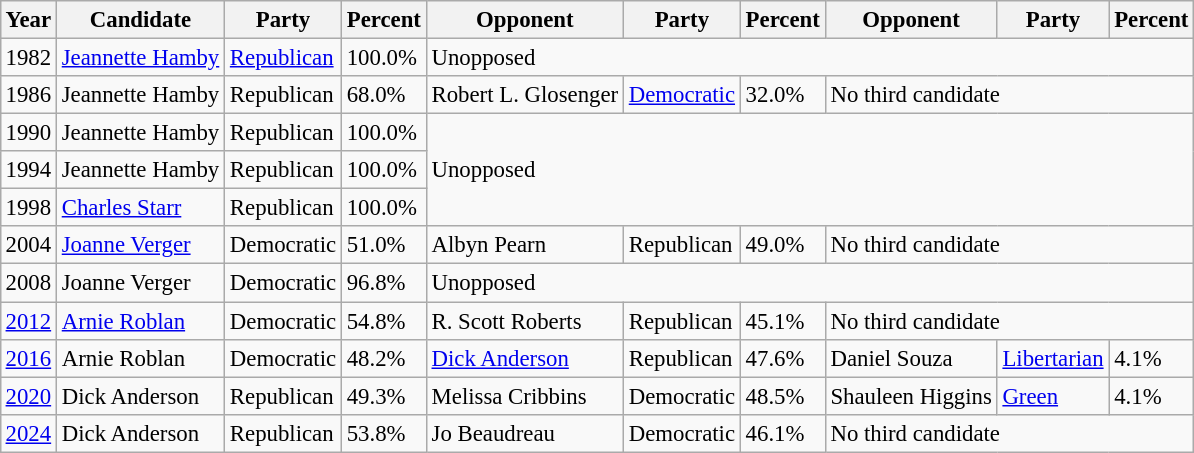<table class="wikitable sortable" style="margin:0.5em auto; font-size:95%;">
<tr>
<th>Year</th>
<th>Candidate</th>
<th>Party</th>
<th>Percent</th>
<th>Opponent</th>
<th>Party</th>
<th>Percent</th>
<th>Opponent</th>
<th>Party</th>
<th>Percent</th>
</tr>
<tr>
<td>1982</td>
<td><a href='#'>Jeannette Hamby</a></td>
<td><a href='#'>Republican</a></td>
<td>100.0%</td>
<td colspan=6>Unopposed</td>
</tr>
<tr>
<td>1986</td>
<td>Jeannette Hamby</td>
<td>Republican</td>
<td>68.0%</td>
<td>Robert L. Glosenger</td>
<td><a href='#'>Democratic</a></td>
<td>32.0%</td>
<td colspan=3>No third candidate</td>
</tr>
<tr>
<td>1990</td>
<td>Jeannette Hamby</td>
<td>Republican</td>
<td>100.0%</td>
<td colspan=6 rowspan=3>Unopposed</td>
</tr>
<tr>
<td>1994</td>
<td>Jeannette Hamby</td>
<td>Republican</td>
<td>100.0%</td>
</tr>
<tr>
<td>1998</td>
<td><a href='#'>Charles Starr</a></td>
<td>Republican</td>
<td>100.0%</td>
</tr>
<tr>
<td>2004</td>
<td><a href='#'>Joanne Verger</a></td>
<td>Democratic</td>
<td>51.0%</td>
<td>Albyn Pearn</td>
<td>Republican</td>
<td>49.0%</td>
<td colspan=3>No third candidate</td>
</tr>
<tr>
<td>2008</td>
<td>Joanne Verger</td>
<td>Democratic</td>
<td>96.8%</td>
<td colspan=6>Unopposed</td>
</tr>
<tr>
<td><a href='#'>2012</a></td>
<td><a href='#'>Arnie Roblan</a></td>
<td>Democratic</td>
<td>54.8%</td>
<td>R. Scott Roberts</td>
<td>Republican</td>
<td>45.1%</td>
<td colspan=3>No third candidate</td>
</tr>
<tr>
<td><a href='#'>2016</a></td>
<td>Arnie Roblan</td>
<td>Democratic</td>
<td>48.2%</td>
<td><a href='#'>Dick Anderson</a></td>
<td>Republican</td>
<td>47.6%</td>
<td>Daniel Souza</td>
<td><a href='#'>Libertarian</a></td>
<td>4.1%</td>
</tr>
<tr>
<td><a href='#'>2020</a></td>
<td>Dick Anderson</td>
<td>Republican</td>
<td>49.3%</td>
<td>Melissa Cribbins</td>
<td>Democratic</td>
<td>48.5%</td>
<td>Shauleen Higgins</td>
<td><a href='#'>Green</a></td>
<td>4.1%</td>
</tr>
<tr>
<td><a href='#'>2024</a></td>
<td>Dick Anderson</td>
<td>Republican</td>
<td>53.8%</td>
<td>Jo Beaudreau</td>
<td>Democratic</td>
<td>46.1%</td>
<td colspan=3>No third candidate</td>
</tr>
</table>
